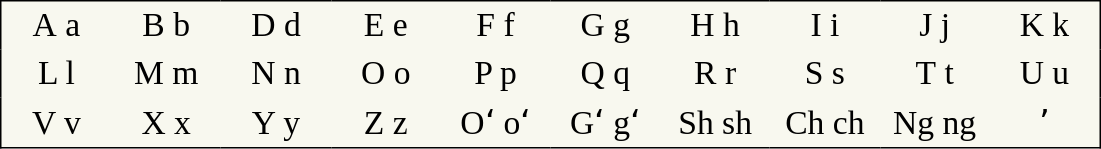<table style="font-family:Arial Unicode MS; font-size:1.4em; border-color:#000000; border-width:1px; border-style:solid; border-collapse:collapse; background-color:#F8F8EF;">
<tr>
<td style="width:3em; text-align:center; padding: 3px;">А а</td>
<td style="width:3em; text-align:center; padding: 3px;">B b</td>
<td style="width:3em; text-align:center; padding: 3px;">D d</td>
<td style="width:3em; text-align:center; padding: 3px;">Е е</td>
<td style="width:3em; text-align:center; padding: 3px;">F f</td>
<td style="width:3em; text-align:center; padding: 3px;">G g</td>
<td style="width:3em; text-align:center; padding: 3px;">H h</td>
<td style="width:3em; text-align:center; padding: 3px;">I i</td>
<td style="width:3em; text-align:center; padding: 3px;">J j</td>
<td style="width:3em; text-align:center; padding: 3px;">K k</td>
</tr>
<tr>
<td style="width:3em; text-align:center; padding: 3px;">L l</td>
<td style="width:3em; text-align:center; padding: 3px;">М m</td>
<td style="width:3em; text-align:center; padding: 3px;">N n</td>
<td style="width:3em; text-align:center; padding: 3px;">О о</td>
<td style="width:3em; text-align:center; padding: 3px;">P p</td>
<td style="width:3em; text-align:center; padding: 3px;">Q q</td>
<td style="width:3em; text-align:center; padding: 3px;">R r</td>
<td style="width:3em; text-align:center; padding: 3px;">S s</td>
<td style="width:3em; text-align:center; padding: 3px;">Т t</td>
<td style="width:3em; text-align:center; padding: 3px;">U u</td>
</tr>
<tr>
<td style="width:3em; text-align:center; padding: 3px;">V v</td>
<td style="width:3em; text-align:center; padding: 3px;">X x</td>
<td style="width:3em; text-align:center; padding: 3px;">Y y</td>
<td style="width:3em; text-align:center; padding: 3px;">Z z</td>
<td style="width:3em; text-align:center; padding: 3px;">Oʻ oʻ</td>
<td style="width:3em; text-align:center; padding: 3px;">Gʻ gʻ</td>
<td style="width:3em; text-align:center; padding: 3px;">Sh sh</td>
<td style="width:3em; text-align:center; padding: 3px;">Ch ch</td>
<td style="width:3em; text-align:center; padding: 3px;">Ng ng</td>
<td style="width:3em; text-align:center; padding: 3px;">ʼ</td>
</tr>
</table>
